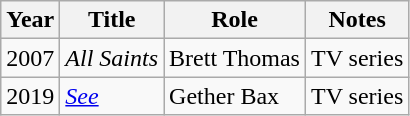<table class="wikitable sortable">
<tr>
<th>Year</th>
<th>Title</th>
<th>Role</th>
<th>Notes</th>
</tr>
<tr>
<td>2007</td>
<td><em>All Saints</em></td>
<td>Brett Thomas</td>
<td>TV series</td>
</tr>
<tr>
<td>2019</td>
<td><em><a href='#'>See</a></em></td>
<td>Gether Bax</td>
<td>TV series</td>
</tr>
</table>
